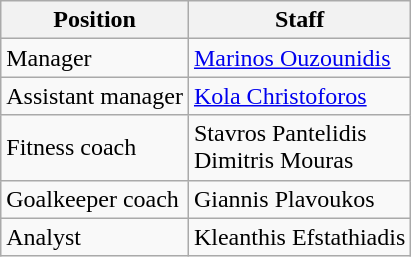<table class="wikitable">
<tr>
<th>Position</th>
<th>Staff</th>
</tr>
<tr>
<td>Manager</td>
<td style="text-align:left;"> <a href='#'>Marinos Ouzounidis</a></td>
</tr>
<tr>
<td>Assistant manager</td>
<td style="text-align:left;"> <a href='#'>Kola Christoforos</a></td>
</tr>
<tr>
<td>Fitness coach</td>
<td style="text-align:left;"> Stavros Pantelidis<br> Dimitris Mouras</td>
</tr>
<tr>
<td>Goalkeeper coach</td>
<td style="text-align:left;"> Giannis Plavoukos</td>
</tr>
<tr>
<td>Analyst</td>
<td style="text-align:left;"> Kleanthis Efstathiadis</td>
</tr>
</table>
